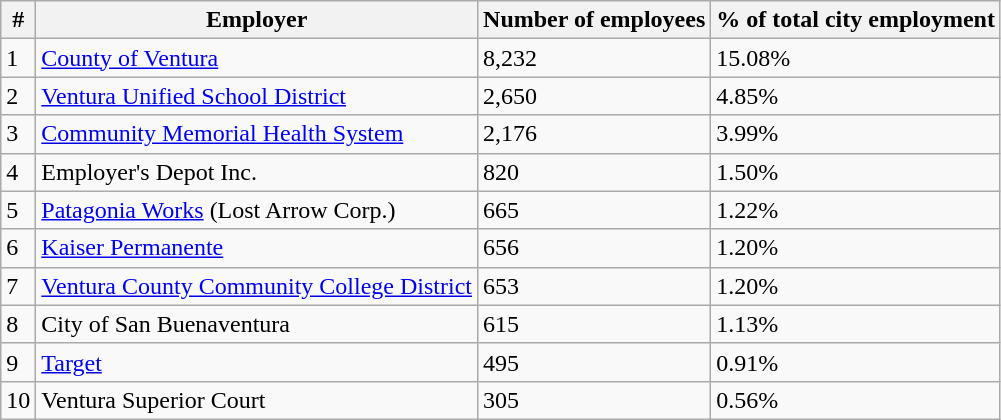<table class="wikitable">
<tr>
<th>#</th>
<th>Employer</th>
<th>Number of employees</th>
<th>% of total city employment</th>
</tr>
<tr>
<td>1</td>
<td><a href='#'>County of Ventura</a></td>
<td>8,232</td>
<td>15.08%</td>
</tr>
<tr>
<td>2</td>
<td><a href='#'>Ventura Unified School District</a></td>
<td>2,650</td>
<td>4.85%</td>
</tr>
<tr>
<td>3</td>
<td><a href='#'>Community Memorial Health System</a></td>
<td>2,176</td>
<td>3.99%</td>
</tr>
<tr>
<td>4</td>
<td>Employer's Depot Inc.</td>
<td>820</td>
<td>1.50%</td>
</tr>
<tr>
<td>5</td>
<td><a href='#'>Patagonia Works</a> (Lost Arrow Corp.)</td>
<td>665</td>
<td>1.22%</td>
</tr>
<tr>
<td>6</td>
<td><a href='#'>Kaiser Permanente</a></td>
<td>656</td>
<td>1.20%</td>
</tr>
<tr>
<td>7</td>
<td><a href='#'>Ventura County Community College District</a></td>
<td>653</td>
<td>1.20%</td>
</tr>
<tr>
<td>8</td>
<td>City of San Buenaventura</td>
<td>615</td>
<td>1.13%</td>
</tr>
<tr>
<td>9</td>
<td><a href='#'>Target</a></td>
<td>495</td>
<td>0.91%</td>
</tr>
<tr>
<td>10</td>
<td>Ventura Superior Court</td>
<td>305</td>
<td>0.56%</td>
</tr>
</table>
